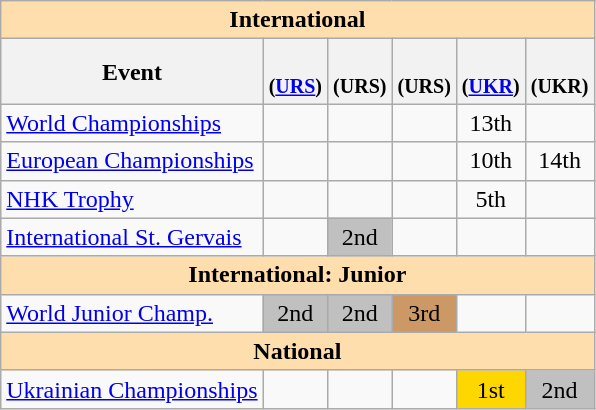<table class="wikitable" style="text-align:center">
<tr>
<th style="background-color: #ffdead; " colspan=6 align=center>International</th>
</tr>
<tr>
<th>Event</th>
<th> <br> <small>(<a href='#'>URS</a>)</small></th>
<th> <br> <small>(URS)</small></th>
<th> <br> <small>(URS)</small></th>
<th> <br> <small>(<a href='#'>UKR</a>)</small></th>
<th> <br> <small>(UKR)</small></th>
</tr>
<tr>
<td align=left><a href='#'>World Championships</a></td>
<td></td>
<td></td>
<td></td>
<td>13th</td>
<td></td>
</tr>
<tr>
<td align=left><a href='#'>European Championships</a></td>
<td></td>
<td></td>
<td></td>
<td>10th</td>
<td>14th</td>
</tr>
<tr>
<td align=left><a href='#'>NHK Trophy</a></td>
<td></td>
<td></td>
<td></td>
<td>5th</td>
<td></td>
</tr>
<tr>
<td align=left><a href='#'>International St. Gervais</a></td>
<td></td>
<td bgcolor=silver>2nd</td>
<td></td>
<td></td>
<td></td>
</tr>
<tr>
<th style="background-color: #ffdead; " colspan=6 align=center>International: Junior</th>
</tr>
<tr>
<td align=left><a href='#'>World Junior Champ.</a></td>
<td bgcolor=silver>2nd</td>
<td bgcolor=silver>2nd</td>
<td bgcolor=cc9966>3rd</td>
<td></td>
<td></td>
</tr>
<tr>
<th style="background-color: #ffdead; " colspan=6 align=center>National</th>
</tr>
<tr>
<td align=left><a href='#'>Ukrainian Championships</a></td>
<td></td>
<td></td>
<td></td>
<td bgcolor=gold>1st</td>
<td bgcolor=silver>2nd</td>
</tr>
</table>
